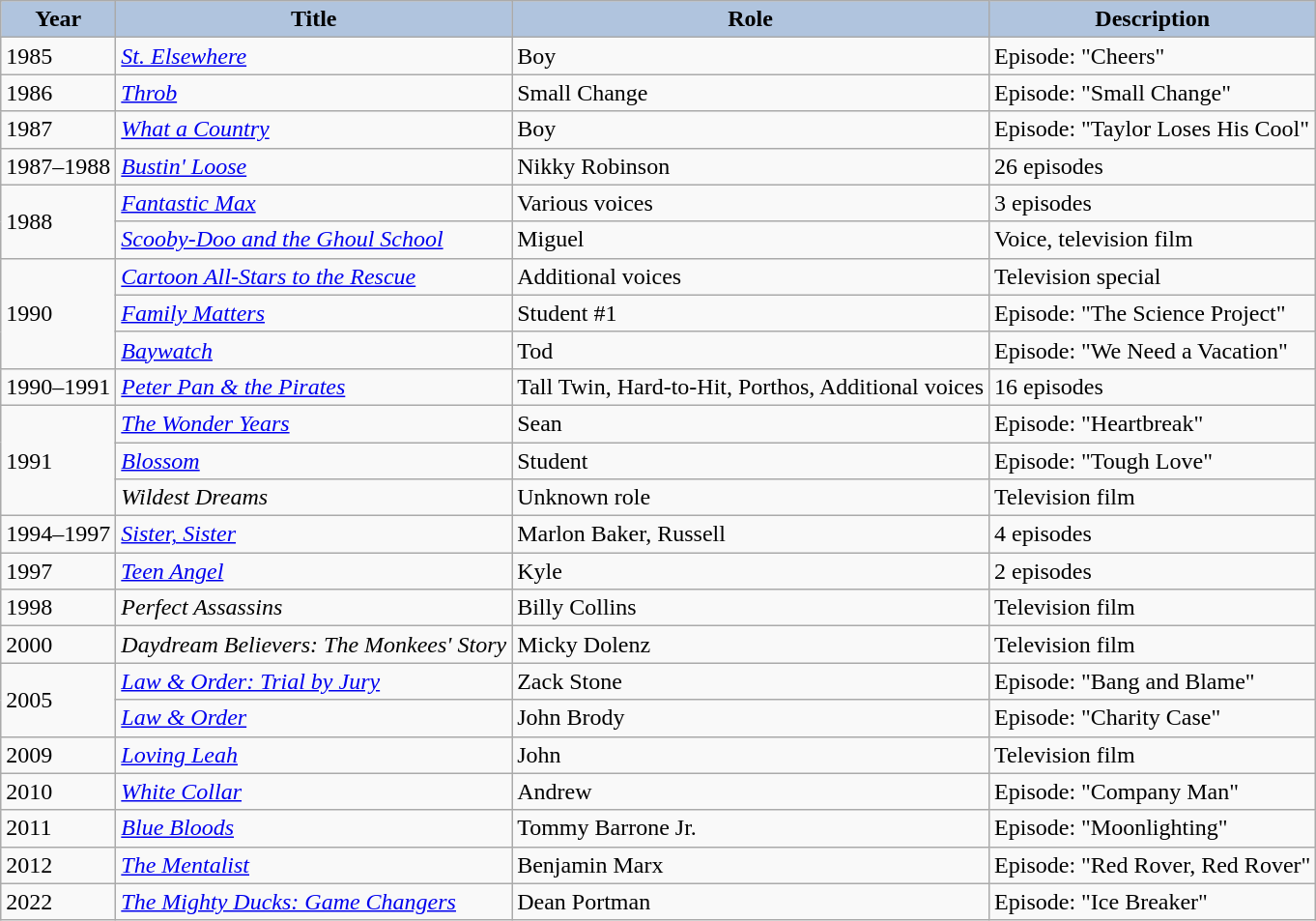<table class="wikitable" background: #f9f9f9;>
<tr align="center">
<th style="background:#B0C4DE;">Year</th>
<th style="background:#B0C4DE;">Title</th>
<th style="background:#B0C4DE;">Role</th>
<th style="background:#B0C4DE;">Description</th>
</tr>
<tr>
<td>1985</td>
<td><em><a href='#'>St. Elsewhere</a></em></td>
<td>Boy</td>
<td>Episode: "Cheers"</td>
</tr>
<tr>
<td>1986</td>
<td><em><a href='#'>Throb</a></em></td>
<td>Small Change</td>
<td>Episode: "Small Change"</td>
</tr>
<tr>
<td>1987</td>
<td><em><a href='#'>What a Country</a></em></td>
<td>Boy</td>
<td>Episode: "Taylor Loses His Cool"</td>
</tr>
<tr>
<td>1987–1988</td>
<td><em><a href='#'>Bustin' Loose</a></em></td>
<td>Nikky Robinson</td>
<td>26 episodes</td>
</tr>
<tr>
<td rowspan="2">1988</td>
<td><em><a href='#'>Fantastic Max</a></em></td>
<td>Various voices</td>
<td>3 episodes</td>
</tr>
<tr>
<td><em><a href='#'>Scooby-Doo and the Ghoul School</a></em></td>
<td>Miguel</td>
<td>Voice, television film</td>
</tr>
<tr>
<td rowspan="3">1990</td>
<td><em><a href='#'>Cartoon All-Stars to the Rescue</a></em></td>
<td>Additional voices</td>
<td>Television special</td>
</tr>
<tr>
<td><em><a href='#'>Family Matters</a></em></td>
<td>Student #1</td>
<td>Episode: "The Science Project"</td>
</tr>
<tr>
<td><em><a href='#'>Baywatch</a></em></td>
<td>Tod</td>
<td>Episode: "We Need a Vacation"</td>
</tr>
<tr>
<td>1990–1991</td>
<td><em><a href='#'>Peter Pan & the Pirates</a></em></td>
<td>Tall Twin, Hard-to-Hit, Porthos, Additional voices</td>
<td>16 episodes</td>
</tr>
<tr>
<td rowspan="3">1991</td>
<td><em><a href='#'>The Wonder Years</a></em></td>
<td>Sean</td>
<td>Episode: "Heartbreak"</td>
</tr>
<tr>
<td><em><a href='#'>Blossom</a></em></td>
<td>Student</td>
<td>Episode: "Tough Love"</td>
</tr>
<tr>
<td><em>Wildest Dreams</em></td>
<td>Unknown role</td>
<td>Television film</td>
</tr>
<tr>
<td>1994–1997</td>
<td><em><a href='#'>Sister, Sister</a></em></td>
<td>Marlon Baker, Russell</td>
<td>4 episodes</td>
</tr>
<tr>
<td>1997</td>
<td><em><a href='#'>Teen Angel</a></em></td>
<td>Kyle</td>
<td>2 episodes</td>
</tr>
<tr>
<td>1998</td>
<td><em>Perfect Assassins</em></td>
<td>Billy Collins</td>
<td>Television film</td>
</tr>
<tr>
<td>2000</td>
<td><em>Daydream Believers: The Monkees' Story</em></td>
<td>Micky Dolenz</td>
<td>Television film</td>
</tr>
<tr>
<td rowspan="2">2005</td>
<td><em><a href='#'>Law & Order: Trial by Jury</a></em></td>
<td>Zack Stone</td>
<td>Episode: "Bang and Blame"</td>
</tr>
<tr>
<td><em><a href='#'>Law & Order</a></em></td>
<td>John Brody</td>
<td>Episode:  "Charity Case"</td>
</tr>
<tr>
<td>2009</td>
<td><em><a href='#'>Loving Leah</a></em></td>
<td>John</td>
<td>Television film</td>
</tr>
<tr>
<td>2010</td>
<td><em><a href='#'>White Collar</a></em></td>
<td>Andrew</td>
<td>Episode: "Company Man"</td>
</tr>
<tr>
<td>2011</td>
<td><em><a href='#'>Blue Bloods</a></em></td>
<td>Tommy Barrone Jr.</td>
<td>Episode: "Moonlighting"</td>
</tr>
<tr>
<td>2012</td>
<td><em><a href='#'>The Mentalist</a></em></td>
<td>Benjamin Marx</td>
<td>Episode: "Red Rover, Red Rover"</td>
</tr>
<tr>
<td>2022</td>
<td><em><a href='#'>The Mighty Ducks: Game Changers</a></em></td>
<td>Dean Portman</td>
<td>Episode: "Ice Breaker"</td>
</tr>
</table>
